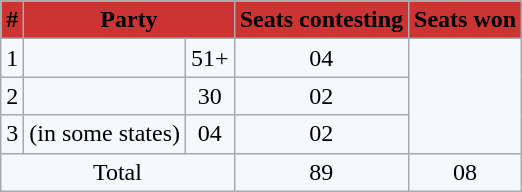<table class="wikitable sortable" style="background-color:#F4F9FF;">
<tr>
<th style="background-color:#CC3333">#</th>
<th style="background-color:#CC3333" colspan=2>Party</th>
<th style="background-color:#CC3333">Seats contesting</th>
<th style="background-color:#CC3333">Seats won</th>
</tr>
<tr>
<td align=center>1</td>
<td></td>
<td style="text-align:center;">51+</td>
<td style="text-align:center;">04</td>
</tr>
<tr>
<td align=center>2</td>
<td></td>
<td style="text-align:center;">30</td>
<td style="text-align:center;">02</td>
</tr>
<tr>
<td align=center>3</td>
<td> (in some states)</td>
<td style="text-align:center;">04</td>
<td style="text-align:center;">02</td>
</tr>
<tr>
<td style="text-align:center;"colspan=3>Total</td>
<td style="text-align:center;">89</td>
<td style="text-align:center;">08</td>
</tr>
</table>
